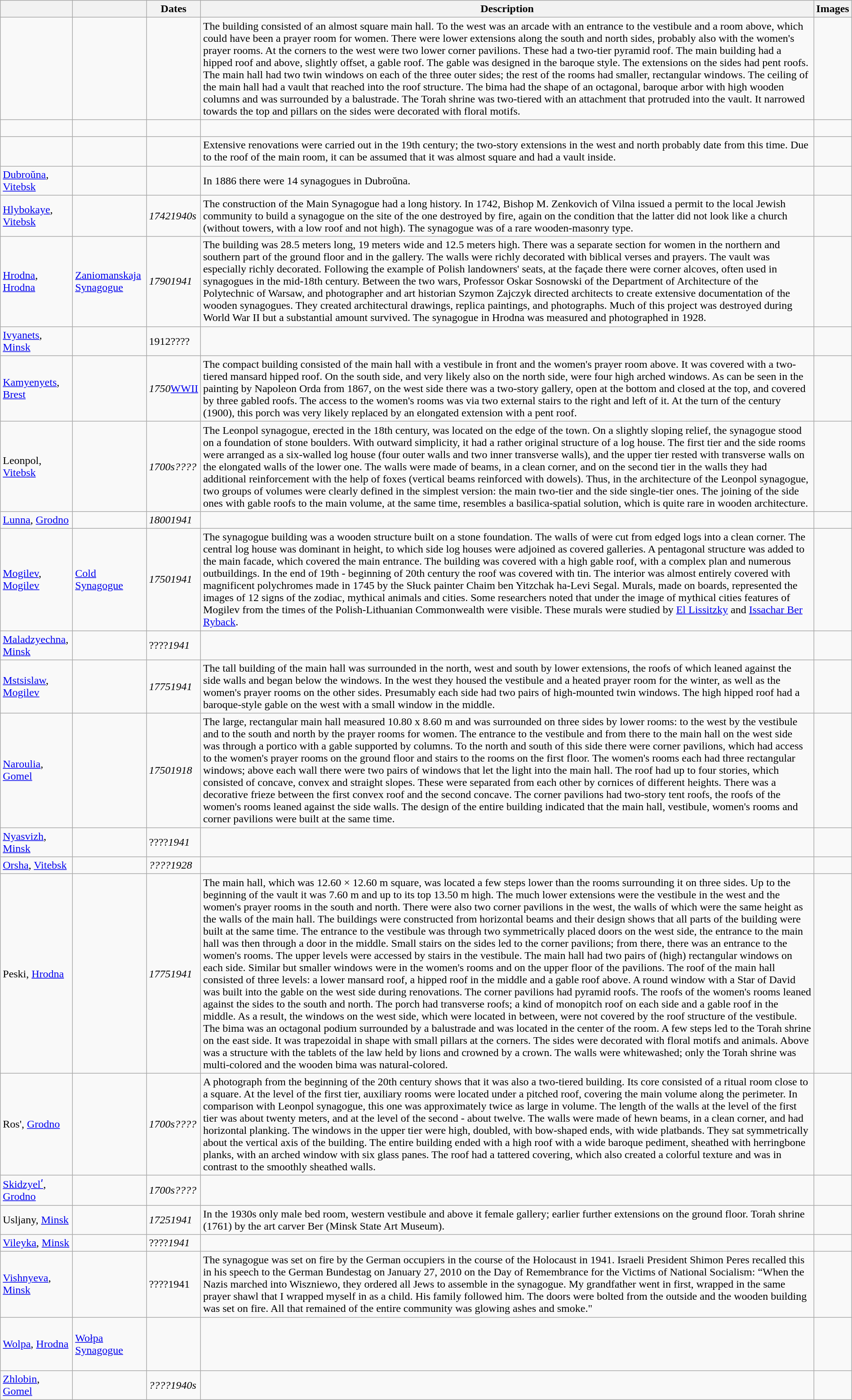<table class="wikitable sortable"style="border: 1px solid gray; border-collapse: collapse;"width="100%"cellspacing="1"cellpadding="2">
<tr>
<th></th>
<th></th>
<th>Dates</th>
<th class="unsortable">Description</th>
<th class="unsortable">Images</th>
</tr>
<tr id="A">
<td></td>
<td><br></td>
<td></td>
<td>The building consisted of an almost square main hall. To the west was an arcade with an entrance to the vestibule and a room above, which could have been a prayer room for women. There were lower extensions along the south and north sides, probably also with the women's prayer rooms. At the corners to the west were two lower corner pavilions. These had a two-tier pyramid roof. The main building had a hipped roof and above, slightly offset, a gable roof. The gable was designed in the baroque style. The extensions on the sides had pent roofs. The main hall had two twin windows on each of the three outer sides; the rest of the rooms had smaller, rectangular windows. The ceiling of the main hall had a vault that reached into the roof structure. The bima had the shape of an octagonal, baroque arbor with high wooden columns and was surrounded by a balustrade. The Torah shrine was two-tiered with an attachment that protruded into the vault. It narrowed towards the top and pillars on the sides were decorated with floral motifs.</td>
<td><br><br><br></td>
</tr>
<tr>
<td></td>
<td><br></td>
<td></td>
<td></td>
<td><br></td>
</tr>
<tr id="D">
<td></td>
<td><br></td>
<td></td>
<td>Extensive renovations were carried out in the 19th century; the two-story extensions in the west and north probably date from this time. Due to the roof of the main room, it can be assumed that it was almost square and had a vault inside.</td>
<td></td>
</tr>
<tr>
<td><a href='#'>Dubroŭna</a>, <a href='#'>Vitebsk</a></td>
<td></td>
<td></td>
<td>In 1886 there were 14 synagogues in Dubroŭna.</td>
<td></td>
</tr>
<tr id="H">
<td><a href='#'>Hlybokaye</a>, <a href='#'>Vitebsk</a></td>
<td></td>
<td><em>1742</em><em>1940s</em></td>
<td>The construction of the Main Synagogue had a long history. In 1742, Bishop M. Zenkovich of Vilna issued a permit to the local Jewish community to build a synagogue on the site of the one destroyed by fire, again on the condition that the latter did not look like a church (without towers, with a low roof and not high). The synagogue was of a rare wooden-masonry type.</td>
<td></td>
</tr>
<tr>
<td><a href='#'>Hrodna</a>, <a href='#'>Hrodna</a></td>
<td><a href='#'>Zaniomanskaja Synagogue</a><br></td>
<td><em>1790</em><em>1941</em></td>
<td>The building was 28.5 meters long, 19 meters wide and 12.5 meters high. There was a separate section for women in the northern and southern part of the ground floor and in the gallery. The walls were richly decorated with biblical verses and prayers. The vault was especially richly decorated. Following the example of Polish landowners' seats, at the façade there were corner alcoves, often used in synagogues in the mid-18th century. Between the two wars, Professor Oskar Sosnowski of the Department of Architecture of the Polytechnic of Warsaw, and photographer and art historian Szymon Zajczyk directed architects to create extensive documentation of the wooden synagogues. They created architectural drawings, replica paintings, and photographs. Much of this project was destroyed during World War II but a substantial amount survived. The synagogue in Hrodna was measured and photographed in 1928.</td>
<td><br><br><br></td>
</tr>
<tr id="I">
<td><a href='#'>Ivyanets</a>, <a href='#'>Minsk</a></td>
<td><br></td>
<td>1912????</td>
<td></td>
<td></td>
</tr>
<tr id="K">
<td><a href='#'>Kamyenyets</a>, <a href='#'>Brest</a></td>
<td></td>
<td><em>1750</em><a href='#'>WWII</a></td>
<td>The compact building consisted of the main hall with a vestibule in front and the women's prayer room above. It was covered with a two-tiered mansard hipped roof. On the south side, and very likely also on the north side, were four high arched windows. As can be seen in the painting by Napoleon Orda from 1867, on the west side there was a two-story gallery, open at the bottom and closed at the top, and covered by three gabled roofs. The access to the women's rooms was via two external stairs to the right and left of it. At the turn of the century (1900), this porch was very likely replaced by an elongated extension with a pent roof.</td>
<td><br></td>
</tr>
<tr id="L">
<td>Leonpol, <a href='#'>Vitebsk</a></td>
<td></td>
<td><em>1700s</em><em>????</em></td>
<td>The Leonpol synagogue, erected in the 18th century, was located on the edge of the town. On a slightly sloping relief, the synagogue stood on a foundation of stone boulders. With outward simplicity, it had a rather original structure of a log house. The first tier and the side rooms were arranged as a six-walled log house (four outer walls and two inner transverse walls), and the upper tier rested with transverse walls on the elongated walls of the lower one. The walls were made of beams, in a clean corner, and on the second tier in the walls they had additional reinforcement with the help of foxes (vertical beams reinforced with dowels). Thus, in the architecture of the Leonpol synagogue, two groups of volumes were clearly defined in the simplest version: the main two-tier and the side single-tier ones. The joining of the side ones with gable roofs to the main volume, at the same time, resembles a basilica-spatial solution, which is quite rare in wooden architecture.</td>
<td></td>
</tr>
<tr>
<td><a href='#'>Lunna</a>, <a href='#'>Grodno</a></td>
<td></td>
<td><em>1800</em><em>1941</em></td>
<td></td>
<td></td>
</tr>
<tr id="M">
<td><a href='#'>Mogilev</a>, <a href='#'>Mogilev</a></td>
<td><a href='#'>Cold Synagogue</a><br></td>
<td><em>1750</em><em>1941</em></td>
<td>The synagogue building was a wooden structure built on a stone foundation. The walls of were cut from edged logs into a clean corner. The central log house was dominant in height, to which side log houses were adjoined as covered galleries. A pentagonal structure was added to the main facade, which covered the main entrance. The building was covered with a high gable roof, with a complex plan and numerous outbuildings. In the end of 19th - beginning of 20th century the roof was covered with tin. The interior was almost entirely covered with magnificent polychromes made in 1745 by the Słuck painter Chaim ben Yitzchak ha-Levi Segal. Murals, made on boards, represented the images of 12 signs of the zodiac, mythical animals and cities. Some researchers noted that under the image of mythical cities features of Mogilev from the times of the Polish-Lithuanian Commonwealth were visible. These murals were studied by <a href='#'>El Lissitzky</a> and <a href='#'>Issachar Ber Ryback</a>.</td>
<td><br><br></td>
</tr>
<tr>
<td><a href='#'>Maladzyechna</a>, <a href='#'>Minsk</a></td>
<td></td>
<td>????<em>1941</em></td>
<td></td>
<td></td>
</tr>
<tr>
<td><a href='#'>Mstsislaw</a>, <a href='#'>Mogilev</a></td>
<td><br></td>
<td><em>1775</em><em>1941</em></td>
<td>The tall building of the main hall was surrounded in the north, west and south by lower extensions, the roofs of which leaned against the side walls and began below the windows. In the west they housed the vestibule and a heated prayer room for the winter, as well as the women's prayer rooms on the other sides. Presumably each side had two pairs of high-mounted twin windows. The high hipped roof had a baroque-style gable on the west with a small window in the middle.</td>
<td></td>
</tr>
<tr id="N">
<td><a href='#'>Naroulia</a>, <a href='#'>Gomel</a></td>
<td><br></td>
<td><em>1750</em><em>1918</em></td>
<td>The large, rectangular main hall measured 10.80 x 8.60 m and was surrounded on three sides by lower rooms: to the west by the vestibule and to the south and north by the prayer rooms for women. The entrance to the vestibule and from there to the main hall on the west side was through a portico with a gable supported by columns. To the north and south of this side there were corner pavilions, which had access to the women's prayer rooms on the ground floor and stairs to the rooms on the first floor. The women's rooms each had three rectangular windows; above each wall there were two pairs of windows that let the light into the main hall. The roof had up to four stories, which consisted of concave, convex and straight slopes. These were separated from each other by cornices of different heights. There was a decorative frieze between the first convex roof and the second concave. The corner pavilions had two-story tent roofs, the roofs of the women's rooms leaned against the side walls. The design of the entire building indicated that the main hall, vestibule, women's rooms and corner pavilions were built at the same time.</td>
<td><br></td>
</tr>
<tr>
<td><a href='#'>Nyasvizh</a>, <a href='#'>Minsk</a></td>
<td></td>
<td>????<em>1941</em></td>
<td></td>
<td></td>
</tr>
<tr id="O">
<td><a href='#'>Orsha</a>, <a href='#'>Vitebsk</a></td>
<td></td>
<td><em>????</em><em>1928</em></td>
<td></td>
<td><br></td>
</tr>
<tr id="P">
<td>Peski, <a href='#'>Hrodna</a></td>
<td><br></td>
<td><em>1775</em><em>1941</em></td>
<td>The main hall, which was 12.60 × 12.60 m square, was located a few steps lower than the rooms surrounding it on three sides. Up to the beginning of the vault it was 7.60 m and up to its top 13.50 m high. The much lower extensions were the vestibule in the west and the women's prayer rooms in the south and north. There were also two corner pavilions in the west, the walls of which were the same height as the walls of the main hall. The buildings were constructed from horizontal beams and their design shows that all parts of the building were built at the same time. The entrance to the vestibule was through two symmetrically placed doors on the west side, the entrance to the main hall was then through a door in the middle. Small stairs on the sides led to the corner pavilions; from there, there was an entrance to the women's rooms. The upper levels were accessed by stairs in the vestibule. The main hall had two pairs of (high) rectangular windows on each side. Similar but smaller windows were in the women's rooms and on the upper floor of the pavilions. The roof of the main hall consisted of three levels: a lower mansard roof, a hipped roof in the middle and a gable roof above. A round window with a Star of David was built into the gable on the west side during renovations. The corner pavilions had pyramid roofs. The roofs of the women's rooms leaned against the sides to the south and north. The porch had transverse roofs; a kind of monopitch roof on each side and a gable roof in the middle. As a result, the windows on the west side, which were located in between, were not covered by the roof structure of the vestibule. The bima was an octagonal podium surrounded by a balustrade and was located in the center of the room. A few steps led to the Torah shrine on the east side. It was trapezoidal in shape with small pillars at the corners. The sides were decorated with floral motifs and animals. Above was a structure with the tablets of the law held by lions and crowned by a crown. The walls were whitewashed; only the Torah shrine was multi-colored and the wooden bima was natural-colored.</td>
<td><br></td>
</tr>
<tr id="R">
<td>Ros', <a href='#'>Grodno</a></td>
<td></td>
<td><em>1700s</em><em>????</em></td>
<td>A photograph from the beginning of the 20th century shows that it was also a two-tiered building. Its core consisted of a ritual room close to a square. At the level of the first tier, auxiliary rooms were located under a pitched roof, covering the main volume along the perimeter. In comparison with Leonpol synagogue, this one was approximately twice as large in volume. The length of the walls at the level of the first tier was about twenty meters, and at the level of the second - about twelve. The walls were made of hewn beams, in a clean corner, and had horizontal planking. The windows in the upper tier were high, doubled, with bow-shaped ends, with wide platbands. They sat symmetrically about the vertical axis of the building. The entire building ended with a high roof with a wide baroque pediment, sheathed with herringbone planks, with an arched window with six glass panes. The roof had a tattered covering, which also created a colorful texture and was in contrast to the smoothly sheathed walls.</td>
<td></td>
</tr>
<tr id="S">
<td><a href='#'>Skidzyelʹ</a>, <a href='#'>Grodno</a></td>
<td></td>
<td><em>1700s</em><em>????</em></td>
<td></td>
<td></td>
</tr>
<tr id="U">
<td>Usljany, <a href='#'>Minsk</a></td>
<td></td>
<td><em>1725</em><em>1941</em></td>
<td>In the 1930s only male bed room, western vestibule and above it female gallery; earlier further extensions on the ground floor. Torah shrine (1761) by the art carver Ber (Minsk State Art Museum).</td>
<td></td>
</tr>
<tr id="V">
<td><a href='#'>Vileyka</a>, <a href='#'>Minsk</a></td>
<td></td>
<td>????<em>1941</em></td>
<td></td>
<td></td>
</tr>
<tr>
<td><a href='#'>Vishnyeva</a>, <a href='#'>Minsk</a></td>
<td></td>
<td>????1941</td>
<td>The synagogue was set on fire by the German occupiers in the course of the Holocaust in 1941. Israeli President Shimon Peres recalled this in his speech to the German Bundestag on January 27, 2010 on the Day of Remembrance for the Victims of National Socialism: “When the Nazis marched into Wiszniewo, they ordered all Jews to assemble in the synagogue. My grandfather went in first, wrapped in the same prayer shawl that I wrapped myself in as a child. His family followed him. The doors were bolted from the outside and the wooden building was set on fire. All that remained of the entire community was glowing ashes and smoke."</td>
<td></td>
</tr>
<tr id="W">
<td><a href='#'>Wolpa</a>, <a href='#'>Hrodna</a></td>
<td><a href='#'>Wołpa Synagogue</a><br></td>
<td></td>
<td></td>
<td><br><br><br><br></td>
</tr>
<tr id="Z">
<td><a href='#'>Zhlobin</a>, <a href='#'>Gomel</a></td>
<td></td>
<td><em>????</em><em>1940s</em></td>
<td></td>
<td></td>
</tr>
</table>
